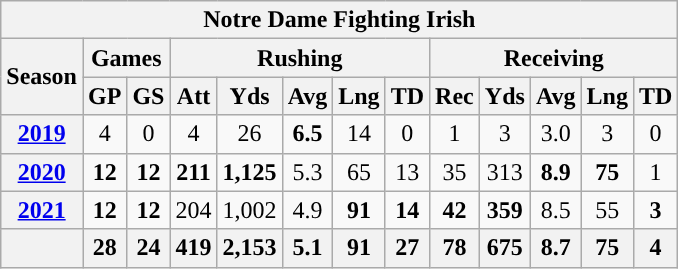<table class="wikitable" style="text-align:center;">
<tr>
<th colspan="14">Notre Dame Fighting Irish</th>
</tr>
<tr>
<th rowspan="2">Season</th>
<th colspan="2">Games</th>
<th colspan="5">Rushing</th>
<th colspan="5">Receiving</th>
</tr>
<tr>
<th>GP</th>
<th>GS</th>
<th>Att</th>
<th>Yds</th>
<th>Avg</th>
<th>Lng</th>
<th>TD</th>
<th>Rec</th>
<th>Yds</th>
<th>Avg</th>
<th>Lng</th>
<th>TD</th>
</tr>
<tr>
<th><a href='#'>2019</a></th>
<td>4</td>
<td>0</td>
<td>4</td>
<td>26</td>
<td><strong>6.5</strong></td>
<td>14</td>
<td>0</td>
<td>1</td>
<td>3</td>
<td>3.0</td>
<td>3</td>
<td>0</td>
</tr>
<tr>
<th><a href='#'>2020</a></th>
<td><strong>12</strong></td>
<td><strong>12</strong></td>
<td><strong>211</strong></td>
<td><strong>1,125</strong></td>
<td>5.3</td>
<td>65</td>
<td>13</td>
<td>35</td>
<td>313</td>
<td><strong>8.9</strong></td>
<td><strong>75</strong></td>
<td>1</td>
</tr>
<tr>
<th><a href='#'>2021</a></th>
<td><strong>12</strong></td>
<td><strong>12</strong></td>
<td>204</td>
<td>1,002</td>
<td>4.9</td>
<td><strong>91</strong></td>
<td><strong>14</strong></td>
<td><strong>42</strong></td>
<td><strong>359</strong></td>
<td>8.5</td>
<td>55</td>
<td><strong>3</strong></td>
</tr>
<tr>
<th></th>
<th>28</th>
<th>24</th>
<th>419</th>
<th>2,153</th>
<th>5.1</th>
<th>91</th>
<th>27</th>
<th>78</th>
<th>675</th>
<th>8.7</th>
<th>75</th>
<th>4</th>
</tr>
</table>
